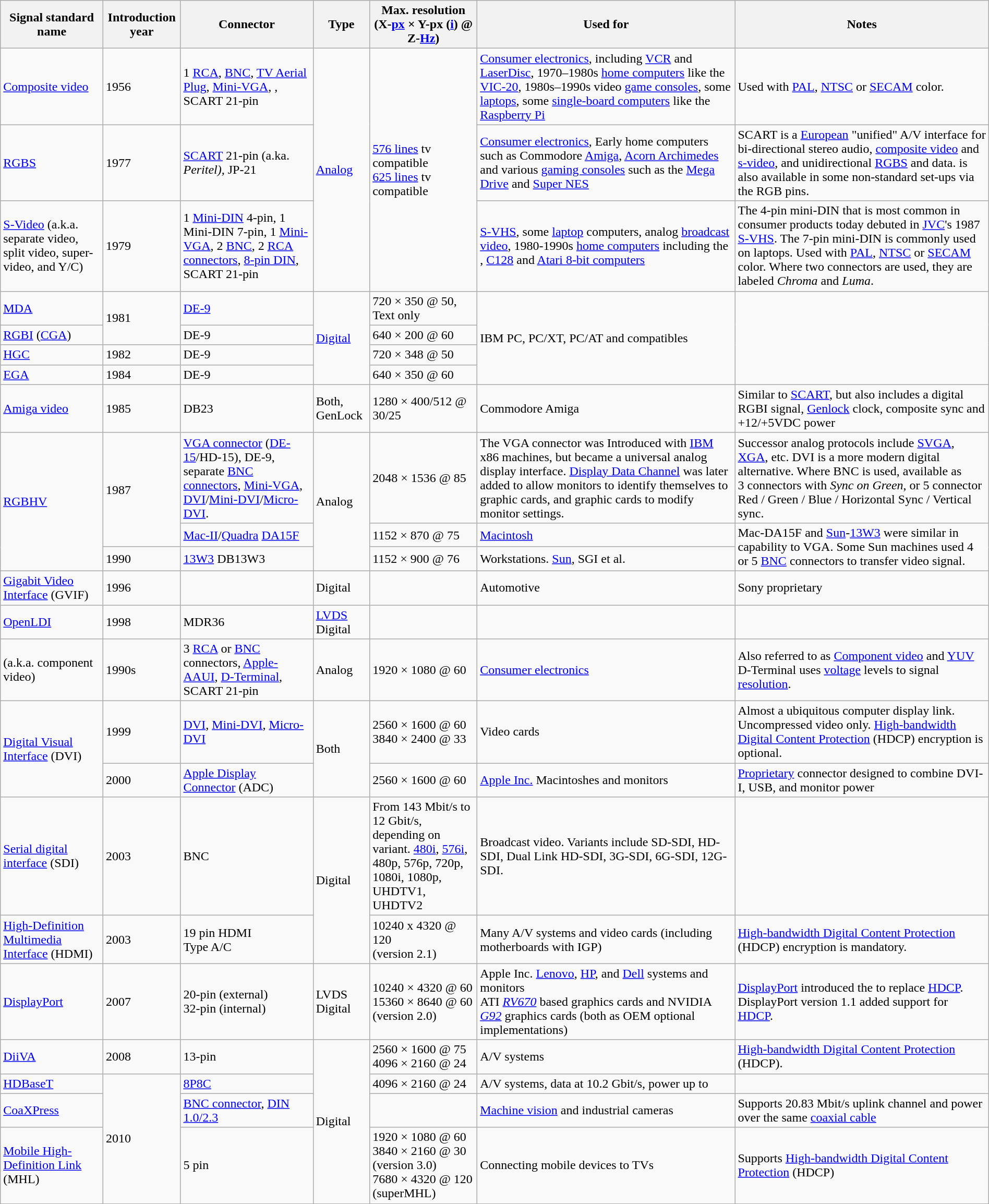<table class="wikitable sortable mw-collapsible" style="width:100%;">
<tr>
<th>Signal standard name</th>
<th>Introduction year</th>
<th>Connector</th>
<th>Type</th>
<th width="130">Max. resolution<br><span>(X-<a href='#'>px</a> × Y-px (<a href='#'>i</a>) @ Z-<a href='#'>Hz</a>)</span></th>
<th>Used for</th>
<th>Notes</th>
</tr>
<tr>
<td><a href='#'>Composite video</a></td>
<td>1956</td>
<td>1 <a href='#'>RCA</a>, <a href='#'>BNC</a>, <a href='#'>TV Aerial Plug</a>, <a href='#'>Mini-VGA</a>, , SCART 21-pin</td>
<td rowspan="3"><a href='#'>Analog</a></td>
<td rowspan="3"><a href='#'>576 lines</a> tv compatible<br><a href='#'>625 lines</a> tv compatible</td>
<td><a href='#'>Consumer electronics</a>, including <a href='#'>VCR</a> and <a href='#'>LaserDisc</a>, 1970–1980s <a href='#'>home computers</a> like the <a href='#'>VIC-20</a>, 1980s–1990s video <a href='#'>game consoles</a>, some <a href='#'>laptops</a>, some <a href='#'>single-board computers</a> like the <a href='#'>Raspberry Pi</a></td>
<td>Used with <a href='#'>PAL</a>, <a href='#'>NTSC</a> or <a href='#'>SECAM</a> color.</td>
</tr>
<tr>
<td><a href='#'>RGBS</a></td>
<td>1977</td>
<td><a href='#'>SCART</a> 21-pin (a.ka. <em>Peritel),</em> JP-21</td>
<td><a href='#'>Consumer electronics</a>, Early home computers such as Commodore <a href='#'>Amiga</a>, <a href='#'>Acorn Archimedes</a> and various <a href='#'>gaming consoles</a> such as the <a href='#'>Mega Drive</a> and <a href='#'>Super NES</a></td>
<td>SCART is a <a href='#'>European</a> "unified" A/V interface for bi-directional stereo audio, <a href='#'>composite video</a> and <a href='#'>s-video</a>, and unidirectional <a href='#'>RGBS</a> and data.  is also available in some non-standard set-ups via the RGB pins.</td>
</tr>
<tr>
<td><a href='#'>S-Video</a> (a.k.a. separate video, split video, super-video, and Y/C)</td>
<td>1979</td>
<td>1 <a href='#'>Mini-DIN</a> 4-pin, 1 Mini-DIN 7-pin, 1 <a href='#'>Mini-VGA</a>, 2 <a href='#'>BNC</a>, 2 <a href='#'>RCA connectors</a>, <a href='#'>8-pin DIN</a>, SCART 21-pin</td>
<td><a href='#'>S-VHS</a>, some <a href='#'>laptop</a> computers, analog <a href='#'>broadcast video</a>, 1980-1990s <a href='#'>home computers</a> including the , <a href='#'>C128</a> and <a href='#'>Atari 8-bit computers</a></td>
<td>The 4-pin mini-DIN that is most common in consumer products today debuted in <a href='#'>JVC</a>'s 1987 <a href='#'>S-VHS</a>. The 7-pin mini-DIN is commonly used on laptops. Used with <a href='#'>PAL</a>, <a href='#'>NTSC</a> or <a href='#'>SECAM</a> color. Where two connectors are used, they are labeled <em>Chroma</em> and <em>Luma</em>.</td>
</tr>
<tr>
<td><a href='#'>MDA</a></td>
<td rowspan="3">1981</td>
<td rowspan="2"><a href='#'>DE-9</a></td>
<td rowspan="5"><a href='#'>Digital</a></td>
<td>720 × 350 @ 50, Text only</td>
<td rowspan="5">IBM PC, PC/XT, PC/AT and compatibles</td>
<td rowspan="5"></td>
</tr>
<tr>
<td rowspan="2"><a href='#'>RGBI</a> (<a href='#'>CGA</a>)</td>
<td rowspan="2">640 × 200 @ 60</td>
</tr>
<tr>
<td>DE-9</td>
</tr>
<tr>
<td><a href='#'>HGC</a></td>
<td>1982</td>
<td>DE-9</td>
<td>720 × 348 @ 50</td>
</tr>
<tr>
<td><a href='#'>EGA</a></td>
<td>1984</td>
<td>DE-9</td>
<td>640 × 350 @ 60</td>
</tr>
<tr>
<td><a href='#'>Amiga video</a></td>
<td>1985</td>
<td>DB23</td>
<td>Both, GenLock</td>
<td>1280 × 400/512 @ 30/25</td>
<td>Commodore Amiga</td>
<td>Similar to <a href='#'>SCART</a>, but also includes a digital RGBI signal, <a href='#'>Genlock</a> clock, composite sync and +12/+5VDC power </td>
</tr>
<tr>
<td rowspan="3"><a href='#'>RGBHV</a></td>
<td rowspan="2">1987</td>
<td><a href='#'>VGA connector</a> (<a href='#'>DE-15</a>/HD-15), DE-9, separate <a href='#'>BNC connectors</a>, <a href='#'>Mini-VGA</a>, <a href='#'>DVI</a>/<a href='#'>Mini-DVI</a>/<a href='#'>Micro-DVI</a>.</td>
<td rowspan="3">Analog</td>
<td>2048 × 1536 @ 85</td>
<td>The VGA connector was Introduced with <a href='#'>IBM</a> x86 machines, but became a universal analog display interface. <a href='#'>Display Data Channel</a> was later added to allow monitors to identify themselves to graphic cards, and graphic cards to modify monitor settings.</td>
<td>Successor analog protocols include <a href='#'>SVGA</a>, <a href='#'>XGA</a>, etc. DVI is a more modern digital alternative. Where BNC is used, available as 3 connectors with <em>Sync on Green</em>, or 5 connector Red / Green / Blue / Horizontal Sync / Vertical sync.</td>
</tr>
<tr>
<td><a href='#'>Mac-II</a>/<a href='#'>Quadra</a> <a href='#'>DA15F</a></td>
<td>1152 × 870 @ 75</td>
<td><a href='#'>Macintosh</a></td>
<td rowspan="2">Mac-DA15F and <a href='#'>Sun</a>-<a href='#'>13W3</a> were similar in capability to VGA. Some Sun machines used 4 or 5 <a href='#'>BNC</a> connectors to transfer video signal.</td>
</tr>
<tr>
<td>1990</td>
<td><a href='#'>13W3</a> DB13W3</td>
<td>1152 × 900 @ 76</td>
<td>Workstations. <a href='#'>Sun</a>, SGI et al.</td>
</tr>
<tr>
<td><a href='#'>Gigabit Video Interface</a> (GVIF)</td>
<td>1996</td>
<td></td>
<td>Digital</td>
<td></td>
<td>Automotive</td>
<td>Sony proprietary</td>
</tr>
<tr>
<td><a href='#'>OpenLDI</a></td>
<td>1998</td>
<td>MDR36</td>
<td><a href='#'>LVDS</a> Digital</td>
<td></td>
<td></td>
<td></td>
</tr>
<tr>
<td><a href='#'></a> (a.k.a. component video)</td>
<td>1990s</td>
<td>3 <a href='#'>RCA</a> or <a href='#'>BNC</a> connectors, <a href='#'>Apple-AAUI</a>, <a href='#'>D-Terminal</a>, SCART 21-pin</td>
<td>Analog</td>
<td>1920 × 1080 @ 60</td>
<td><a href='#'>Consumer electronics</a></td>
<td>Also referred to as <a href='#'>Component video</a> and <a href='#'>YUV</a><br>D-Terminal uses <a href='#'>voltage</a> levels to signal <a href='#'>resolution</a>.</td>
</tr>
<tr>
<td rowspan="2"><a href='#'>Digital Visual Interface</a> (DVI)</td>
<td>1999</td>
<td><a href='#'>DVI</a>, <a href='#'>Mini-DVI</a>, <a href='#'>Micro-DVI</a></td>
<td rowspan="2">Both</td>
<td>2560 × 1600 @ 60  3840 × 2400 @ 33</td>
<td>Video cards</td>
<td>Almost a ubiquitous computer display link. Uncompressed video only. <a href='#'>High-bandwidth Digital Content Protection</a> (HDCP) encryption is optional.</td>
</tr>
<tr>
<td>2000</td>
<td><a href='#'>Apple Display Connector</a> (ADC)</td>
<td>2560 × 1600 @ 60</td>
<td><a href='#'>Apple Inc.</a> Macintoshes and monitors</td>
<td><a href='#'>Proprietary</a> connector designed to combine DVI-I, USB, and monitor power</td>
</tr>
<tr>
<td><a href='#'>Serial digital interface</a> (SDI)</td>
<td>2003</td>
<td>BNC</td>
<td rowspan="2">Digital</td>
<td>From 143 Mbit/s to 12 Gbit/s, depending on variant. <a href='#'>480i</a>, <a href='#'>576i</a>, 480p, 576p, 720p, 1080i, 1080p, UHDTV1, UHDTV2</td>
<td>Broadcast video. Variants include SD-SDI, HD-SDI, Dual Link HD-SDI, 3G-SDI, 6G-SDI, 12G-SDI.</td>
<td></td>
</tr>
<tr>
<td><a href='#'>High-Definition Multimedia Interface</a> (HDMI)</td>
<td>2003</td>
<td>19 pin HDMI<br>Type A/C</td>
<td>10240 x 4320 @ 120<br>(version 2.1) </td>
<td>Many A/V systems and video cards (including motherboards with IGP)</td>
<td><a href='#'>High-bandwidth Digital Content Protection</a> (HDCP) encryption is mandatory.</td>
</tr>
<tr>
<td><a href='#'>DisplayPort</a></td>
<td>2007</td>
<td>20-pin (external)<br>32-pin (internal)</td>
<td>LVDS<br>Digital</td>
<td>10240 × 4320 @ 60  15360 × 8640 @ 60 (version 2.0)</td>
<td>Apple Inc. <a href='#'>Lenovo</a>, <a href='#'>HP</a>, and <a href='#'>Dell</a> systems and monitors<br>ATI <em><a href='#'>RV670</a></em> based graphics cards and NVIDIA <em><a href='#'>G92</a></em> graphics cards (both as OEM optional implementations)</td>
<td><a href='#'>DisplayPort</a> introduced the  to replace <a href='#'>HDCP</a>. DisplayPort version 1.1 added support for <a href='#'>HDCP</a>.</td>
</tr>
<tr>
<td><a href='#'>DiiVA</a></td>
<td>2008</td>
<td>13-pin</td>
<td rowspan="4">Digital</td>
<td>2560 × 1600 @ 75<br>4096 × 2160 @ 24</td>
<td>A/V systems</td>
<td><a href='#'>High-bandwidth Digital Content Protection</a> (HDCP).</td>
</tr>
<tr>
<td><a href='#'>HDBaseT</a></td>
<td rowspan="3">2010</td>
<td><a href='#'>8P8C</a></td>
<td>4096 × 2160 @ 24</td>
<td>A/V systems, data at 10.2 Gbit/s, power up to </td>
<td></td>
</tr>
<tr>
<td><a href='#'>CoaXPress</a></td>
<td><a href='#'>BNC connector</a>, <a href='#'>DIN 1.0/2.3</a></td>
<td></td>
<td><a href='#'>Machine vision</a> and industrial cameras</td>
<td>Supports 20.83 Mbit/s uplink channel and power over the same <a href='#'>coaxial cable</a></td>
</tr>
<tr>
<td><a href='#'>Mobile High-Definition Link</a> (MHL)</td>
<td>5 pin</td>
<td>1920 × 1080 @ 60<br>3840 × 2160 @ 30 (version 3.0)<br>7680 × 4320 @ 120 (superMHL)</td>
<td>Connecting mobile devices to TVs</td>
<td>Supports <a href='#'>High-bandwidth Digital Content Protection</a> (HDCP)</td>
</tr>
</table>
